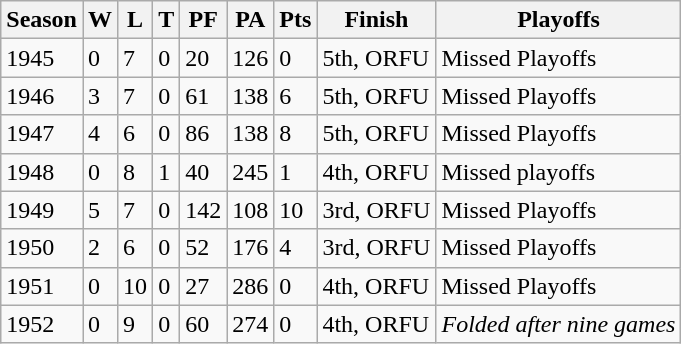<table class="wikitable">
<tr>
<th>Season</th>
<th>W</th>
<th>L</th>
<th>T</th>
<th>PF</th>
<th>PA</th>
<th>Pts</th>
<th>Finish</th>
<th>Playoffs</th>
</tr>
<tr>
<td>1945</td>
<td>0</td>
<td>7</td>
<td>0</td>
<td>20</td>
<td>126</td>
<td>0</td>
<td>5th, ORFU</td>
<td>Missed Playoffs</td>
</tr>
<tr>
<td>1946</td>
<td>3</td>
<td>7</td>
<td>0</td>
<td>61</td>
<td>138</td>
<td>6</td>
<td>5th, ORFU</td>
<td>Missed Playoffs</td>
</tr>
<tr>
<td>1947</td>
<td>4</td>
<td>6</td>
<td>0</td>
<td>86</td>
<td>138</td>
<td>8</td>
<td>5th, ORFU</td>
<td>Missed Playoffs</td>
</tr>
<tr>
<td>1948</td>
<td>0</td>
<td>8</td>
<td>1</td>
<td>40</td>
<td>245</td>
<td>1</td>
<td>4th, ORFU</td>
<td>Missed playoffs</td>
</tr>
<tr>
<td>1949</td>
<td>5</td>
<td>7</td>
<td>0</td>
<td>142</td>
<td>108</td>
<td>10</td>
<td>3rd, ORFU</td>
<td>Missed Playoffs</td>
</tr>
<tr>
<td>1950</td>
<td>2</td>
<td>6</td>
<td>0</td>
<td>52</td>
<td>176</td>
<td>4</td>
<td>3rd, ORFU</td>
<td>Missed Playoffs</td>
</tr>
<tr>
<td>1951</td>
<td>0</td>
<td>10</td>
<td>0</td>
<td>27</td>
<td>286</td>
<td>0</td>
<td>4th, ORFU</td>
<td>Missed Playoffs</td>
</tr>
<tr>
<td>1952</td>
<td>0</td>
<td>9</td>
<td>0</td>
<td>60</td>
<td>274</td>
<td>0</td>
<td>4th, ORFU</td>
<td><em>Folded after nine games</em></td>
</tr>
</table>
